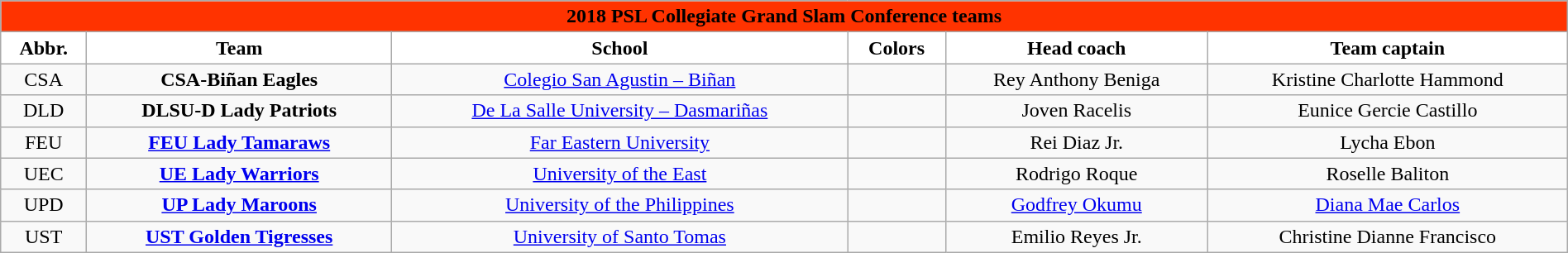<table class="wikitable" style="width:100%; text-align:left">
<tr>
<th style=background:#ff3300 colspan=7><span>2018 PSL Collegiate Grand Slam Conference teams</span></th>
</tr>
<tr>
<th style="background:white">Abbr.</th>
<th style="background:white">Team</th>
<th style="background:white">School</th>
<th style="background:white">Colors</th>
<th style="background:white">Head coach</th>
<th style="background:white">Team captain</th>
</tr>
<tr>
<td align=center>CSA</td>
<td align=center><strong>CSA-Biñan Eagles</strong></td>
<td align=center><a href='#'>Colegio San Agustin – Biñan</a></td>
<td align=center> </td>
<td align=center> Rey Anthony Beniga</td>
<td align=center> Kristine Charlotte Hammond</td>
</tr>
<tr>
<td align=center>DLD</td>
<td align=center><strong>DLSU-D Lady Patriots</strong></td>
<td align=center><a href='#'>De La Salle University – Dasmariñas</a></td>
<td align=center> </td>
<td align=center> Joven Racelis</td>
<td align=center> Eunice Gercie Castillo</td>
</tr>
<tr>
<td align=center>FEU</td>
<td align=center><strong><a href='#'>FEU Lady Tamaraws</a></strong></td>
<td align=center><a href='#'>Far Eastern University</a></td>
<td align=center> </td>
<td align=center> Rei Diaz Jr.</td>
<td align=center> Lycha Ebon</td>
</tr>
<tr>
<td align=center>UEC</td>
<td align=center><strong><a href='#'>UE Lady Warriors</a></strong></td>
<td align=center><a href='#'>University of the East</a></td>
<td align=center> </td>
<td align=center> Rodrigo Roque</td>
<td align=center> Roselle Baliton</td>
</tr>
<tr>
<td align=center>UPD</td>
<td align=center><strong><a href='#'>UP Lady Maroons</a></strong></td>
<td align=center><a href='#'>University of the Philippines</a></td>
<td align=center> </td>
<td align=center> <a href='#'>Godfrey Okumu</a></td>
<td align=center> <a href='#'>Diana Mae Carlos</a></td>
</tr>
<tr>
<td align=center>UST</td>
<td align=center><strong><a href='#'>UST Golden Tigresses</a></strong></td>
<td align=center><a href='#'>University of Santo Tomas</a></td>
<td align=center>  </td>
<td align=center> Emilio Reyes Jr.</td>
<td align=center> Christine Dianne Francisco</td>
</tr>
</table>
